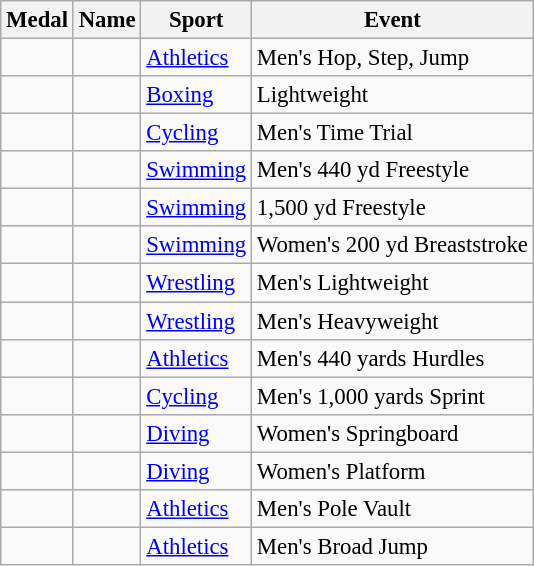<table class="wikitable sortable" style="font-size: 95%;">
<tr>
<th>Medal</th>
<th>Name</th>
<th>Sport</th>
<th>Event</th>
</tr>
<tr>
<td></td>
<td></td>
<td><a href='#'>Athletics</a></td>
<td>Men's Hop, Step, Jump</td>
</tr>
<tr>
<td></td>
<td></td>
<td><a href='#'>Boxing</a></td>
<td>Lightweight</td>
</tr>
<tr>
<td></td>
<td></td>
<td><a href='#'>Cycling</a></td>
<td>Men's Time Trial</td>
</tr>
<tr>
<td></td>
<td></td>
<td><a href='#'>Swimming</a></td>
<td>Men's 440 yd Freestyle</td>
</tr>
<tr>
<td></td>
<td></td>
<td><a href='#'>Swimming</a></td>
<td>1,500 yd Freestyle</td>
</tr>
<tr>
<td></td>
<td></td>
<td><a href='#'>Swimming</a></td>
<td>Women's 200 yd Breaststroke</td>
</tr>
<tr>
<td></td>
<td></td>
<td><a href='#'>Wrestling</a></td>
<td>Men's Lightweight</td>
</tr>
<tr>
<td></td>
<td></td>
<td><a href='#'>Wrestling</a></td>
<td>Men's Heavyweight</td>
</tr>
<tr>
<td></td>
<td></td>
<td><a href='#'>Athletics</a></td>
<td>Men's 440 yards Hurdles</td>
</tr>
<tr>
<td></td>
<td></td>
<td><a href='#'>Cycling</a></td>
<td>Men's 1,000 yards Sprint</td>
</tr>
<tr>
<td></td>
<td></td>
<td><a href='#'>Diving</a></td>
<td>Women's Springboard</td>
</tr>
<tr>
<td></td>
<td></td>
<td><a href='#'>Diving</a></td>
<td>Women's Platform</td>
</tr>
<tr>
<td></td>
<td></td>
<td><a href='#'>Athletics</a></td>
<td>Men's Pole Vault</td>
</tr>
<tr>
<td></td>
<td></td>
<td><a href='#'>Athletics</a></td>
<td>Men's Broad Jump</td>
</tr>
</table>
